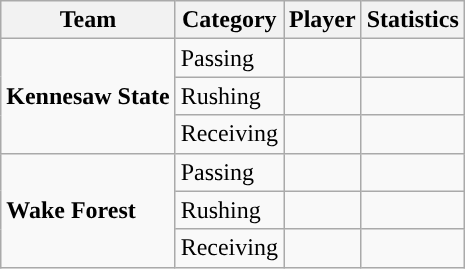<table class="wikitable" style="float: right;">
<tr>
<th>Team</th>
<th>Category</th>
<th>Player</th>
<th>Statistics</th>
</tr>
<tr>
<td rowspan=3><strong>Kennesaw State</strong></td>
<td>Passing</td>
<td></td>
<td></td>
</tr>
<tr>
<td>Rushing</td>
<td></td>
<td></td>
</tr>
<tr>
<td>Receiving</td>
<td></td>
<td></td>
</tr>
<tr>
<td rowspan=3><strong>Wake Forest</strong></td>
<td>Passing</td>
<td></td>
<td></td>
</tr>
<tr>
<td>Rushing</td>
<td></td>
<td></td>
</tr>
<tr>
<td>Receiving</td>
<td></td>
<td></td>
</tr>
</table>
